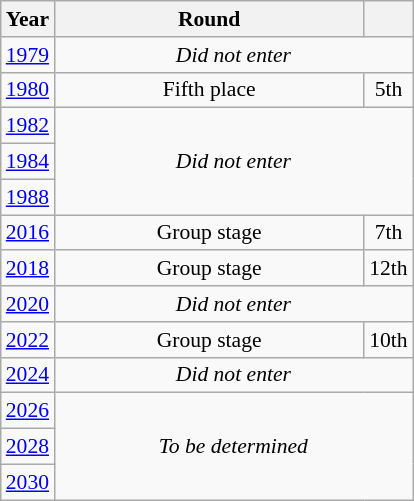<table class="wikitable" style="text-align: center; font-size:90%">
<tr>
<th>Year</th>
<th style="width:200px">Round</th>
<th></th>
</tr>
<tr>
<td><a href='#'>1979</a></td>
<td colspan="2"><em>Did not enter</em></td>
</tr>
<tr>
<td><a href='#'>1980</a></td>
<td>Fifth place</td>
<td>5th</td>
</tr>
<tr>
<td><a href='#'>1982</a></td>
<td colspan="2" rowspan="3"><em>Did not enter</em></td>
</tr>
<tr>
<td><a href='#'>1984</a></td>
</tr>
<tr>
<td><a href='#'>1988</a></td>
</tr>
<tr>
<td><a href='#'>2016</a></td>
<td>Group stage</td>
<td>7th</td>
</tr>
<tr>
<td><a href='#'>2018</a></td>
<td>Group stage</td>
<td>12th</td>
</tr>
<tr>
<td><a href='#'>2020</a></td>
<td colspan="2"><em>Did not enter</em></td>
</tr>
<tr>
<td><a href='#'>2022</a></td>
<td>Group stage</td>
<td>10th</td>
</tr>
<tr>
<td><a href='#'>2024</a></td>
<td colspan="2"><em>Did not enter</em></td>
</tr>
<tr>
<td><a href='#'>2026</a></td>
<td colspan="2" rowspan="3"><em>To be determined</em></td>
</tr>
<tr>
<td><a href='#'>2028</a></td>
</tr>
<tr>
<td><a href='#'>2030</a></td>
</tr>
</table>
